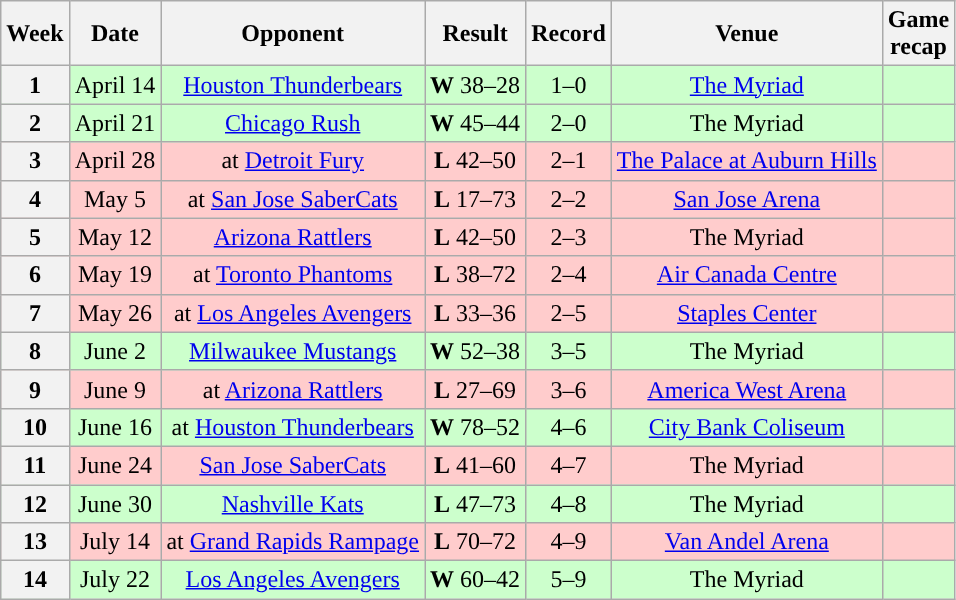<table class="wikitable" style="text-align:center">
<tr>
<th>Week</th>
<th>Date</th>
<th>Opponent</th>
<th>Result</th>
<th>Record</th>
<th>Venue</th>
<th>Game<br>recap</th>
</tr>
<tr style="background:#cfc">
<th>1</th>
<td>April 14</td>
<td><a href='#'>Houston Thunderbears</a></td>
<td><strong>W</strong> 38–28</td>
<td>1–0</td>
<td><a href='#'>The Myriad</a></td>
<td></td>
</tr>
<tr style="background:#cfc">
<th>2</th>
<td>April 21</td>
<td><a href='#'>Chicago Rush</a></td>
<td><strong>W</strong> 45–44</td>
<td>2–0</td>
<td>The Myriad</td>
<td></td>
</tr>
<tr style="background:#fcc">
<th>3</th>
<td>April 28</td>
<td>at <a href='#'>Detroit Fury</a></td>
<td><strong>L</strong> 42–50</td>
<td>2–1</td>
<td><a href='#'>The Palace at Auburn Hills</a></td>
<td></td>
</tr>
<tr style="background:#fcc">
<th>4</th>
<td>May 5</td>
<td>at <a href='#'>San Jose SaberCats</a></td>
<td><strong>L</strong> 17–73</td>
<td>2–2</td>
<td><a href='#'>San Jose Arena</a></td>
<td></td>
</tr>
<tr style="background:#fcc">
<th>5</th>
<td>May 12</td>
<td><a href='#'>Arizona Rattlers</a></td>
<td><strong>L</strong> 42–50</td>
<td>2–3</td>
<td>The Myriad</td>
<td></td>
</tr>
<tr style="background:#fcc">
<th>6</th>
<td>May 19</td>
<td>at <a href='#'>Toronto Phantoms</a></td>
<td><strong>L</strong> 38–72</td>
<td>2–4</td>
<td><a href='#'>Air Canada Centre</a></td>
<td></td>
</tr>
<tr style="background:#fcc">
<th>7</th>
<td>May 26</td>
<td>at <a href='#'>Los Angeles Avengers</a></td>
<td><strong>L</strong> 33–36</td>
<td>2–5</td>
<td><a href='#'>Staples Center</a></td>
<td></td>
</tr>
<tr style="background:#cfc">
<th>8</th>
<td>June 2</td>
<td><a href='#'>Milwaukee Mustangs</a></td>
<td><strong>W</strong> 52–38</td>
<td>3–5</td>
<td>The Myriad</td>
<td></td>
</tr>
<tr style="background:#fcc">
<th>9</th>
<td>June 9</td>
<td>at <a href='#'>Arizona Rattlers</a></td>
<td><strong>L</strong> 27–69</td>
<td>3–6</td>
<td><a href='#'>America West Arena</a></td>
<td></td>
</tr>
<tr style="background:#cfc">
<th>10</th>
<td>June 16</td>
<td>at <a href='#'>Houston Thunderbears</a></td>
<td><strong>W</strong> 78–52</td>
<td>4–6</td>
<td><a href='#'>City Bank Coliseum</a></td>
<td></td>
</tr>
<tr style="background:#fcc">
<th>11</th>
<td>June 24</td>
<td><a href='#'>San Jose SaberCats</a></td>
<td><strong>L</strong> 41–60</td>
<td>4–7</td>
<td>The Myriad</td>
<td></td>
</tr>
<tr style="background:#cfc">
<th>12</th>
<td>June 30</td>
<td><a href='#'>Nashville Kats</a></td>
<td><strong>L</strong> 47–73</td>
<td>4–8</td>
<td>The Myriad</td>
<td></td>
</tr>
<tr style="background:#fcc">
<th>13</th>
<td>July 14</td>
<td>at <a href='#'>Grand Rapids Rampage</a></td>
<td><strong>L</strong> 70–72</td>
<td>4–9</td>
<td><a href='#'>Van Andel Arena</a></td>
<td></td>
</tr>
<tr style="background:#cfc">
<th>14</th>
<td>July 22</td>
<td><a href='#'>Los Angeles Avengers</a></td>
<td><strong>W</strong> 60–42</td>
<td>5–9</td>
<td>The Myriad</td>
<td></td>
</tr>
</table>
